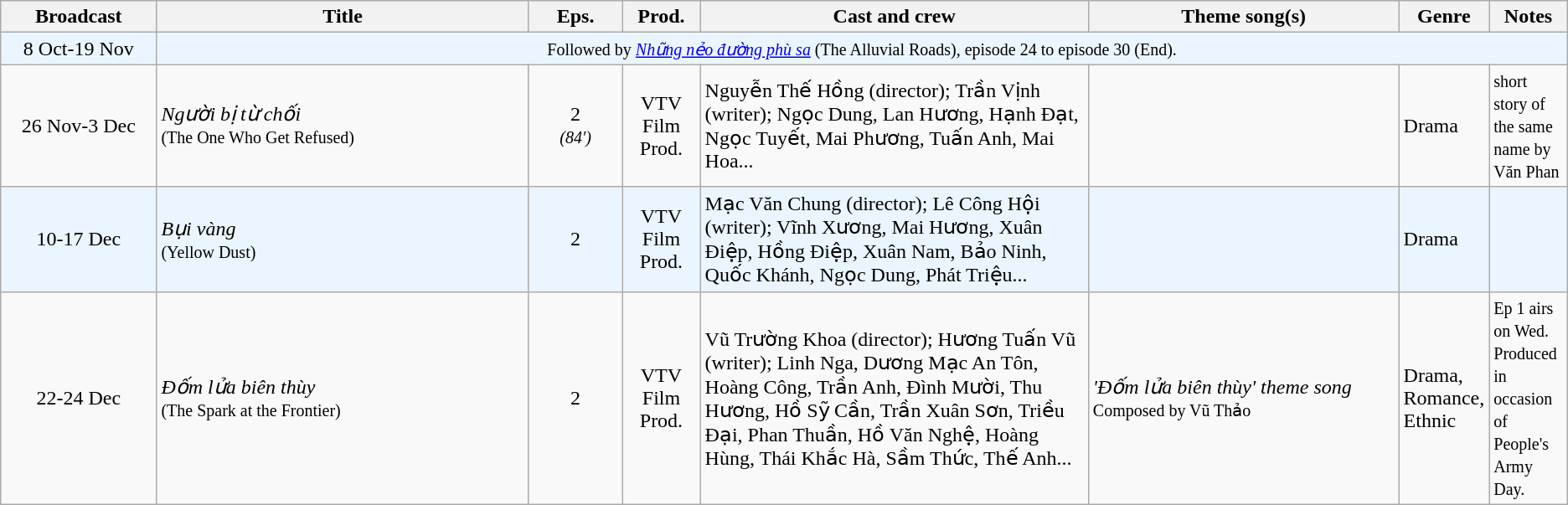<table class="wikitable sortable">
<tr>
<th style="width:10%;">Broadcast</th>
<th style="width:24%;">Title</th>
<th style="width:6%;">Eps.</th>
<th style="width:5%;">Prod.</th>
<th style="width:25%;">Cast and crew</th>
<th style="width:20%;">Theme song(s)</th>
<th style="width:5%;">Genre</th>
<th style="width:5%;">Notes</th>
</tr>
<tr ---- bgcolor="#ebf5ff">
<td style="text-align:center;">8 Oct-19 Nov<br></td>
<td colspan="7" align=center><small>Followed by <em><a href='#'>Những nẻo đường phù sa</a></em> (The Alluvial Roads), episode 24 to episode 30 (End).</small></td>
</tr>
<tr>
<td style="text-align:center;">26 Nov-3 Dec <br></td>
<td><em>Người bị từ chối</em> <br><small>(The One Who Get Refused)</small></td>
<td style="text-align:center;">2<br><small><em>(84′)</em></small></td>
<td style="text-align:center;">VTV Film Prod.</td>
<td>Nguyễn Thế Hồng (director); Trần Vịnh (writer); Ngọc Dung, Lan Hương, Hạnh Đạt, Ngọc Tuyết, Mai Phương, Tuấn Anh, Mai Hoa...</td>
<td></td>
<td>Drama</td>
<td><small> short story of the same name by Văn Phan</small></td>
</tr>
<tr ---- bgcolor="#ebf5ff">
<td style="text-align:center;">10-17 Dec <br></td>
<td><em>Bụi vàng</em> <br><small>(Yellow Dust)</small></td>
<td style="text-align:center;">2</td>
<td style="text-align:center;">VTV Film Prod.</td>
<td>Mạc Văn Chung (director); Lê Công Hội (writer); Vĩnh Xương, Mai Hương, Xuân Điệp, Hồng Điệp, Xuân Nam, Bảo Ninh, Quốc Khánh, Ngọc Dung, Phát Triệu...</td>
<td></td>
<td>Drama</td>
<td></td>
</tr>
<tr>
<td style="text-align:center;">22-24 Dec <br></td>
<td><em>Đốm lửa biên thùy</em> <br><small>(The Spark at the Frontier)</small></td>
<td style="text-align:center;">2</td>
<td style="text-align:center;">VTV Film Prod.</td>
<td>Vũ Trường Khoa (director); Hương Tuấn Vũ (writer); Linh Nga, Dương Mạc An Tôn, Hoàng Công, Trần Anh, Đình Mười, Thu Hương, Hồ Sỹ Cần, Trần Xuân Sơn, Triều Đại, Phan Thuần, Hồ Văn Nghệ, Hoàng Hùng, Thái Khắc Hà, Sầm Thức, Thế Anh...</td>
<td><em> 'Đốm lửa biên thùy' theme song</em><br><small>Composed by Vũ Thảo</small></td>
<td>Drama, Romance, Ethnic</td>
<td><small>Ep 1 airs on Wed. Produced in occasion of People's Army Day.</small></td>
</tr>
</table>
